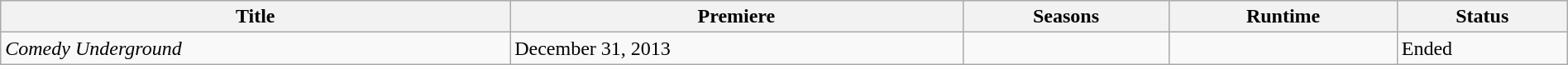<table class="wikitable sortable" style="width:100%;">
<tr>
<th>Title</th>
<th>Premiere</th>
<th>Seasons</th>
<th>Runtime</th>
<th>Status</th>
</tr>
<tr>
<td><em>Comedy Underground</em></td>
<td>December 31, 2013</td>
<td></td>
<td></td>
<td>Ended</td>
</tr>
</table>
